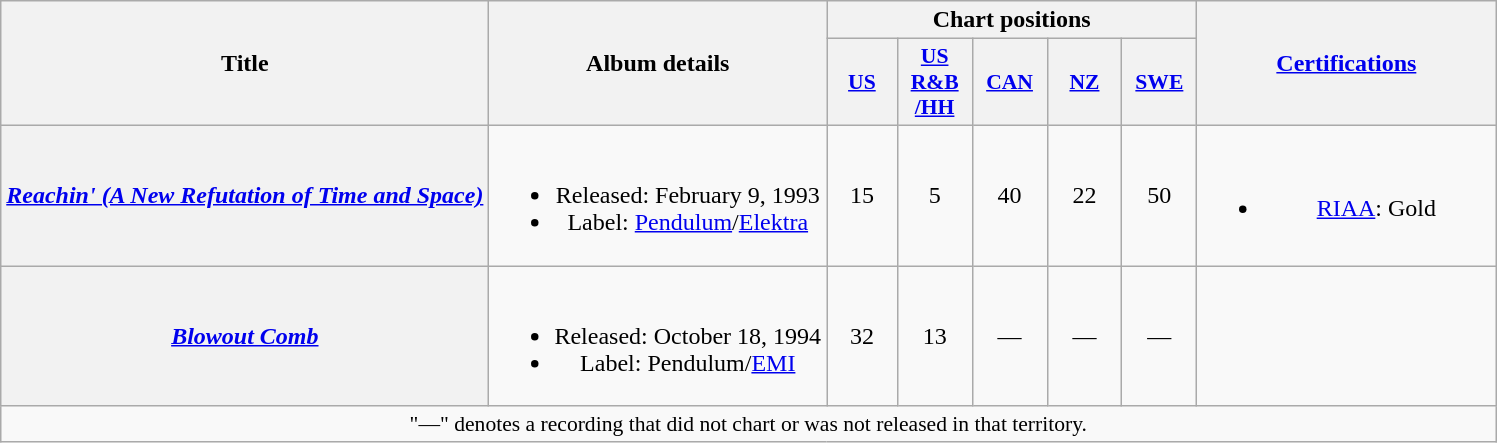<table class="wikitable plainrowheaders" style="text-align:center;">
<tr>
<th rowspan="2">Title</th>
<th rowspan="2">Album details</th>
<th colspan="5">Chart positions</th>
<th scope="col" rowspan="2" style="width:12em;"><a href='#'>Certifications</a></th>
</tr>
<tr>
<th scope="col" style="width:2.8em;font-size:90%;"><a href='#'>US</a><br></th>
<th scope="col" style="width:3em;font-size:90%;"><a href='#'>US<br>R&B<br>/HH</a><br></th>
<th scope="col" style="width:3em;font-size:90%;"><a href='#'>CAN</a><br></th>
<th scope="col" style="width:3em;font-size:90%;"><a href='#'>NZ</a><br></th>
<th scope="col" style="width:3em;font-size:90%;"><a href='#'>SWE</a><br></th>
</tr>
<tr>
<th scope="row"><em><a href='#'>Reachin' (A New Refutation of Time and Space)</a></em></th>
<td><br><ul><li>Released: February 9, 1993</li><li>Label: <a href='#'>Pendulum</a>/<a href='#'>Elektra</a></li></ul></td>
<td align="center">15</td>
<td align="center">5</td>
<td align="center">40</td>
<td align="center">22</td>
<td align="center">50</td>
<td><br><ul><li><a href='#'>RIAA</a>: Gold</li></ul></td>
</tr>
<tr>
<th scope="row"><em><a href='#'>Blowout Comb</a></em></th>
<td><br><ul><li>Released: October 18, 1994</li><li>Label: Pendulum/<a href='#'>EMI</a></li></ul></td>
<td align="center">32</td>
<td align="center">13</td>
<td align="center">—</td>
<td align="center">—</td>
<td align="center">—</td>
<td></td>
</tr>
<tr>
<td colspan="15" style="font-size:90%">"—" denotes a recording that did not chart or was not released in that territory.</td>
</tr>
</table>
